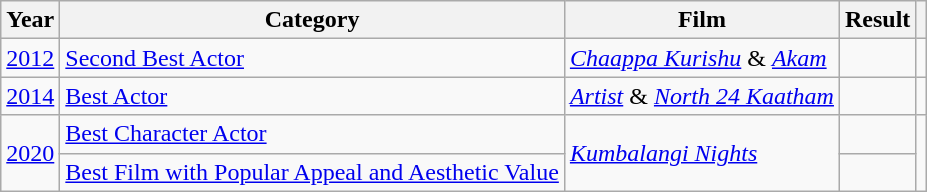<table class="wikitable sortable plainrowheaders">
<tr>
<th scope="col">Year</th>
<th scope="col">Category</th>
<th scope="col">Film</th>
<th scope="col">Result</th>
<th scope="col" class="unsortable"></th>
</tr>
<tr>
<td><a href='#'>2012</a></td>
<td><a href='#'>Second Best Actor</a></td>
<td><em><a href='#'>Chaappa Kurishu</a></em> & <em><a href='#'>Akam</a></em></td>
<td></td>
<td></td>
</tr>
<tr>
<td><a href='#'>2014</a></td>
<td><a href='#'>Best Actor</a></td>
<td><em><a href='#'>Artist</a></em> & <em><a href='#'>North 24 Kaatham</a></em></td>
<td></td>
<td></td>
</tr>
<tr>
<td rowspan="2"><a href='#'>2020</a></td>
<td><a href='#'>Best Character Actor</a></td>
<td rowspan="2"><em><a href='#'>Kumbalangi Nights</a></em></td>
<td></td>
<td rowspan="2"></td>
</tr>
<tr>
<td><a href='#'>Best Film with Popular Appeal and Aesthetic Value</a></td>
<td></td>
</tr>
</table>
